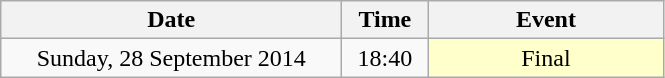<table class = "wikitable" style="text-align:center;">
<tr>
<th width=220>Date</th>
<th width=50>Time</th>
<th width=150>Event</th>
</tr>
<tr>
<td>Sunday, 28 September 2014</td>
<td>18:40</td>
<td bgcolor=ffffcc>Final</td>
</tr>
</table>
